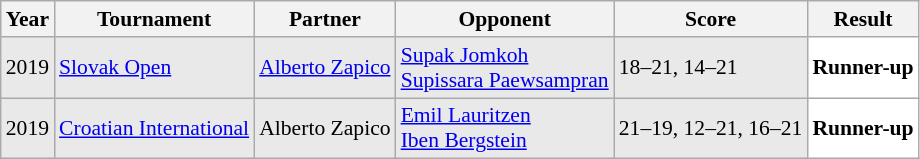<table class="sortable wikitable" style="font-size: 90%;">
<tr>
<th>Year</th>
<th>Tournament</th>
<th>Partner</th>
<th>Opponent</th>
<th>Score</th>
<th>Result</th>
</tr>
<tr style="background:#E9E9E9">
<td align="center">2019</td>
<td align="left"><a href='#'>Slovak Open</a></td>
<td align="left"> <a href='#'>Alberto Zapico</a></td>
<td align="left"> <a href='#'>Supak Jomkoh</a> <br>  <a href='#'>Supissara Paewsampran</a></td>
<td align="left">18–21, 14–21</td>
<td style="text-align:left; background:white"> <strong>Runner-up</strong></td>
</tr>
<tr style="background:#E9E9E9">
<td align="center">2019</td>
<td align="left"><a href='#'>Croatian International</a></td>
<td align="left"> Alberto Zapico</td>
<td align="left"> <a href='#'>Emil Lauritzen</a> <br>  <a href='#'>Iben Bergstein</a></td>
<td align="left">21–19, 12–21, 16–21</td>
<td style="text-align:left; background:white"> <strong>Runner-up</strong></td>
</tr>
</table>
